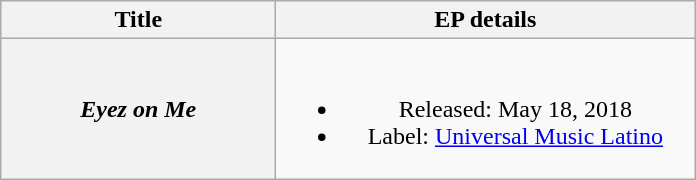<table class="wikitable plainrowheaders" style="text-align:center;">
<tr>
<th scope="col" style="width:11em;">Title</th>
<th scope="col" style="width:17em;">EP details</th>
</tr>
<tr>
<th scope="row"><em>Eyez on Me</em></th>
<td><br><ul><li>Released: May 18, 2018</li><li>Label: <a href='#'>Universal Music Latino</a></li></ul></td>
</tr>
</table>
